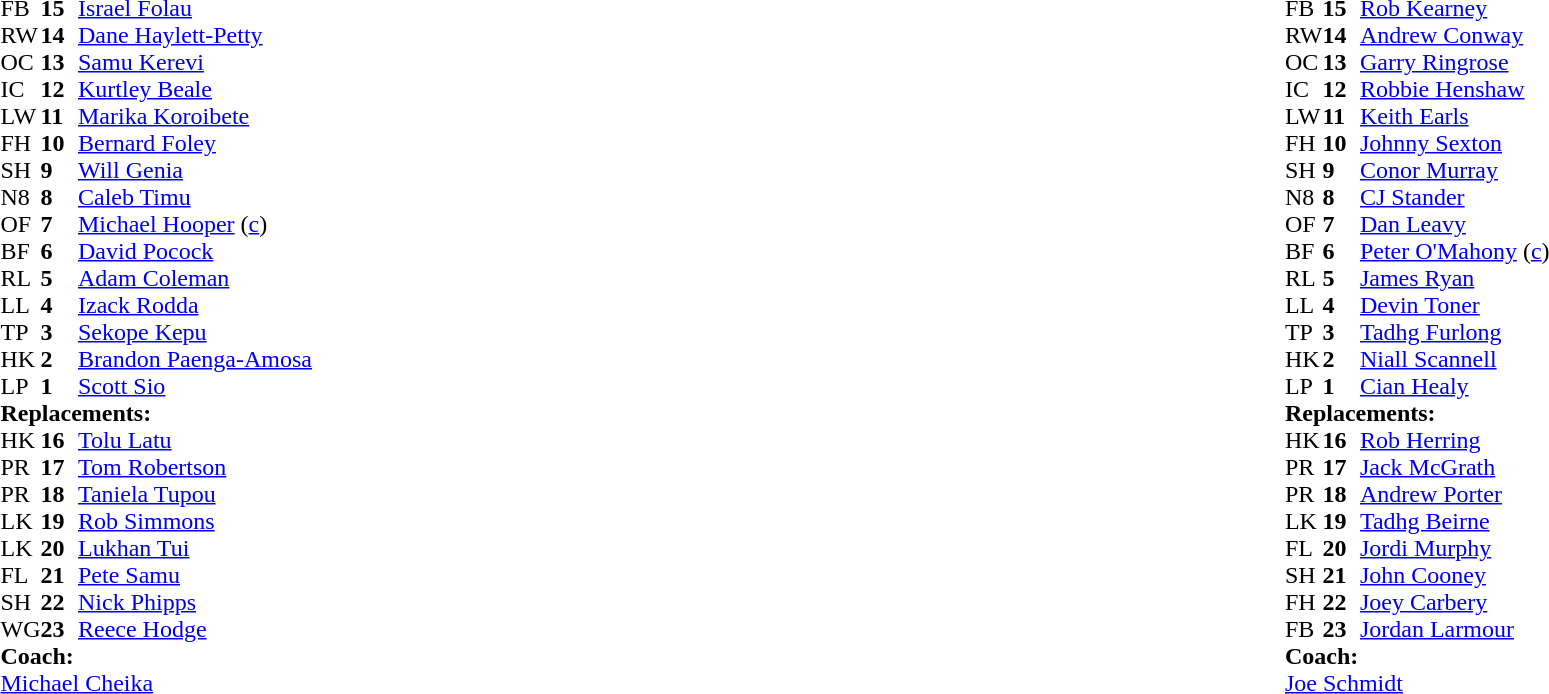<table style="width:100%;">
<tr>
<td style="vertical-align:top; width:50%;"><br><table style="font-size: 100%" cellspacing="0" cellpadding="0">
<tr>
<th width="25"></th>
<th width="25"></th>
</tr>
<tr>
<td>FB</td>
<td><strong>15</strong></td>
<td><a href='#'>Israel Folau</a></td>
</tr>
<tr>
<td>RW</td>
<td><strong>14</strong></td>
<td><a href='#'>Dane Haylett-Petty</a></td>
</tr>
<tr>
<td>OC</td>
<td><strong>13</strong></td>
<td><a href='#'>Samu Kerevi</a></td>
</tr>
<tr>
<td>IC</td>
<td><strong>12</strong></td>
<td><a href='#'>Kurtley Beale</a></td>
<td></td>
<td></td>
</tr>
<tr>
<td>LW</td>
<td><strong>11</strong></td>
<td><a href='#'>Marika Koroibete</a></td>
<td></td>
</tr>
<tr>
<td>FH</td>
<td><strong>10</strong></td>
<td><a href='#'>Bernard Foley</a></td>
</tr>
<tr>
<td>SH</td>
<td><strong>9</strong></td>
<td><a href='#'>Will Genia</a></td>
<td></td>
<td></td>
</tr>
<tr>
<td>N8</td>
<td><strong>8</strong></td>
<td><a href='#'>Caleb Timu</a></td>
<td></td>
<td></td>
</tr>
<tr>
<td>OF</td>
<td><strong>7</strong></td>
<td><a href='#'>Michael Hooper</a> (<a href='#'>c</a>)</td>
</tr>
<tr>
<td>BF</td>
<td><strong>6</strong></td>
<td><a href='#'>David Pocock</a></td>
</tr>
<tr>
<td>RL</td>
<td><strong>5</strong></td>
<td><a href='#'>Adam Coleman</a></td>
<td></td>
<td></td>
</tr>
<tr>
<td>LL</td>
<td><strong>4</strong></td>
<td><a href='#'>Izack Rodda</a></td>
<td></td>
<td></td>
</tr>
<tr>
<td>TP</td>
<td><strong>3</strong></td>
<td><a href='#'>Sekope Kepu</a></td>
<td></td>
<td></td>
</tr>
<tr>
<td>HK</td>
<td><strong>2</strong></td>
<td><a href='#'>Brandon Paenga-Amosa</a></td>
<td></td>
<td></td>
</tr>
<tr>
<td>LP</td>
<td><strong>1</strong></td>
<td><a href='#'>Scott Sio</a></td>
<td></td>
<td></td>
</tr>
<tr>
<td colspan="3"><strong>Replacements:</strong></td>
</tr>
<tr>
<td>HK</td>
<td><strong>16</strong></td>
<td><a href='#'>Tolu Latu</a></td>
<td></td>
<td></td>
</tr>
<tr>
<td>PR</td>
<td><strong>17</strong></td>
<td><a href='#'>Tom Robertson</a></td>
<td></td>
<td></td>
</tr>
<tr>
<td>PR</td>
<td><strong>18</strong></td>
<td><a href='#'>Taniela Tupou</a></td>
<td></td>
<td></td>
</tr>
<tr>
<td>LK</td>
<td><strong>19</strong></td>
<td><a href='#'>Rob Simmons</a></td>
<td></td>
<td></td>
</tr>
<tr>
<td>LK</td>
<td><strong>20</strong></td>
<td><a href='#'>Lukhan Tui</a></td>
<td></td>
<td></td>
</tr>
<tr>
<td>FL</td>
<td><strong>21</strong></td>
<td><a href='#'>Pete Samu</a></td>
<td></td>
<td></td>
</tr>
<tr>
<td>SH</td>
<td><strong>22</strong></td>
<td><a href='#'>Nick Phipps</a></td>
<td></td>
<td></td>
</tr>
<tr>
<td>WG</td>
<td><strong>23</strong></td>
<td><a href='#'>Reece Hodge</a></td>
<td></td>
<td></td>
</tr>
<tr>
<td colspan="3"><strong>Coach:</strong></td>
</tr>
<tr>
<td colspan="4"> <a href='#'>Michael Cheika</a></td>
</tr>
</table>
</td>
<td style="vertical-align:top; width:50%;"><br><table cellspacing="0" cellpadding="0" style="font-size:100%; margin:auto;">
<tr>
<th width="25"></th>
<th width="25"></th>
</tr>
<tr>
<td>FB</td>
<td><strong>15</strong></td>
<td><a href='#'>Rob Kearney</a></td>
</tr>
<tr>
<td>RW</td>
<td><strong>14</strong></td>
<td><a href='#'>Andrew Conway</a></td>
<td></td>
<td></td>
</tr>
<tr>
<td>OC</td>
<td><strong>13</strong></td>
<td><a href='#'>Garry Ringrose</a></td>
</tr>
<tr>
<td>IC</td>
<td><strong>12</strong></td>
<td><a href='#'>Robbie Henshaw</a></td>
</tr>
<tr>
<td>LW</td>
<td><strong>11</strong></td>
<td><a href='#'>Keith Earls</a></td>
</tr>
<tr>
<td>FH</td>
<td><strong>10</strong></td>
<td><a href='#'>Johnny Sexton</a></td>
<td></td>
<td></td>
</tr>
<tr>
<td>SH</td>
<td><strong>9</strong></td>
<td><a href='#'>Conor Murray</a></td>
</tr>
<tr>
<td>N8</td>
<td><strong>8</strong></td>
<td><a href='#'>CJ Stander</a></td>
</tr>
<tr>
<td>OF</td>
<td><strong>7</strong></td>
<td><a href='#'>Dan Leavy</a></td>
<td></td>
<td></td>
<td></td>
<td></td>
</tr>
<tr>
<td>BF</td>
<td><strong>6</strong></td>
<td><a href='#'>Peter O'Mahony</a> (<a href='#'>c</a>)</td>
<td></td>
<td></td>
</tr>
<tr>
<td>RL</td>
<td><strong>5</strong></td>
<td><a href='#'>James Ryan</a></td>
</tr>
<tr>
<td>LL</td>
<td><strong>4</strong></td>
<td><a href='#'>Devin Toner</a></td>
<td></td>
<td></td>
</tr>
<tr>
<td>TP</td>
<td><strong>3</strong></td>
<td><a href='#'>Tadhg Furlong</a></td>
<td></td>
<td></td>
</tr>
<tr>
<td>HK</td>
<td><strong>2</strong></td>
<td><a href='#'>Niall Scannell</a></td>
<td></td>
<td></td>
</tr>
<tr>
<td>LP</td>
<td><strong>1</strong></td>
<td><a href='#'>Cian Healy</a></td>
<td></td>
<td></td>
<td></td>
<td></td>
</tr>
<tr>
<td colspan=3><strong>Replacements:</strong></td>
</tr>
<tr>
<td>HK</td>
<td><strong>16</strong></td>
<td><a href='#'>Rob Herring</a></td>
<td></td>
<td></td>
</tr>
<tr>
<td>PR</td>
<td><strong>17</strong></td>
<td><a href='#'>Jack McGrath</a></td>
<td></td>
<td></td>
<td></td>
<td></td>
</tr>
<tr>
<td>PR</td>
<td><strong>18</strong></td>
<td><a href='#'>Andrew Porter</a></td>
<td></td>
<td></td>
</tr>
<tr>
<td>LK</td>
<td><strong>19</strong></td>
<td><a href='#'>Tadhg Beirne</a></td>
<td></td>
<td></td>
</tr>
<tr>
<td>FL</td>
<td><strong>20</strong></td>
<td><a href='#'>Jordi Murphy</a></td>
<td></td>
<td></td>
<td></td>
<td></td>
</tr>
<tr>
<td>SH</td>
<td><strong>21</strong></td>
<td><a href='#'>John Cooney</a></td>
<td></td>
<td></td>
</tr>
<tr>
<td>FH</td>
<td><strong>22</strong></td>
<td><a href='#'>Joey Carbery</a></td>
<td></td>
<td></td>
</tr>
<tr>
<td>FB</td>
<td><strong>23</strong></td>
<td><a href='#'>Jordan Larmour</a></td>
<td></td>
<td></td>
</tr>
<tr>
<td colspan=3><strong>Coach:</strong></td>
</tr>
<tr>
<td colspan="4"> <a href='#'>Joe Schmidt</a></td>
</tr>
</table>
</td>
</tr>
</table>
